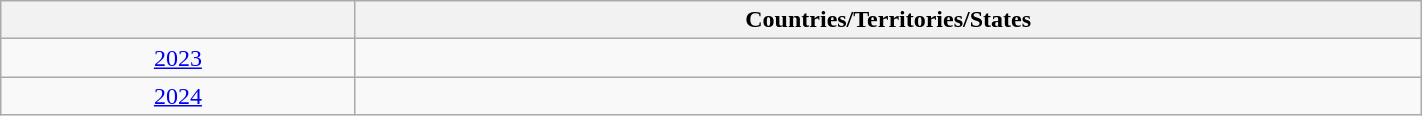<table class="wikitable" style="width:75%">
<tr>
<th style="width:8em;"></th>
<th style="width:25em;">Countries/Territories/States</th>
</tr>
<tr>
<td style="text-align:center;"><a href='#'>2023</a></td>
<td></td>
</tr>
<tr>
<td style="text-align:center;"><a href='#'>2024</a></td>
<td></td>
</tr>
</table>
